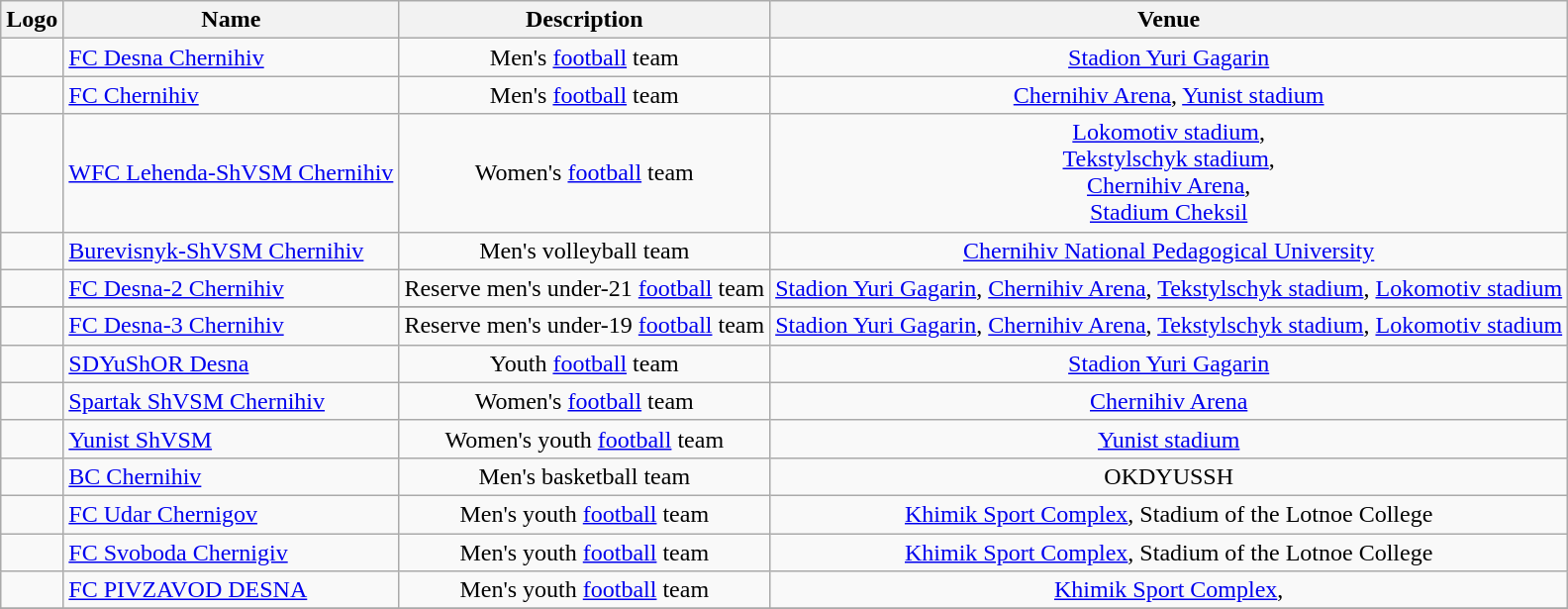<table class="wikitable" style="text-align: center;">
<tr>
<th>Logo</th>
<th>Name</th>
<th>Description</th>
<th>Venue</th>
</tr>
<tr>
<td></td>
<td align="left"><a href='#'>FC Desna Chernihiv</a></td>
<td>Men's <a href='#'>football</a> team</td>
<td><a href='#'>Stadion Yuri Gagarin</a></td>
</tr>
<tr>
<td></td>
<td align="left"><a href='#'>FC Chernihiv</a></td>
<td>Men's <a href='#'>football</a> team</td>
<td><a href='#'>Chernihiv Arena</a>, <a href='#'>Yunist stadium</a></td>
</tr>
<tr>
<td></td>
<td align="left"><a href='#'>WFC Lehenda-ShVSM Chernihiv</a></td>
<td>Women's <a href='#'>football</a> team</td>
<td><a href='#'>Lokomotiv stadium</a>,<br> <a href='#'>Tekstylschyk stadium</a>,<br> <a href='#'>Chernihiv Arena</a>,<br> <a href='#'>Stadium Cheksil</a></td>
</tr>
<tr>
<td></td>
<td align="left"><a href='#'>Burevisnyk-ShVSM Chernihiv</a></td>
<td>Men's volleyball team</td>
<td><a href='#'>Chernihiv National Pedagogical University</a></td>
</tr>
<tr>
<td></td>
<td align="left"><a href='#'>FC Desna-2 Chernihiv</a></td>
<td>Reserve men's under-21 <a href='#'>football</a> team</td>
<td><a href='#'>Stadion Yuri Gagarin</a>, <a href='#'>Chernihiv Arena</a>, <a href='#'>Tekstylschyk stadium</a>, <a href='#'>Lokomotiv stadium</a></td>
</tr>
<tr>
</tr>
<tr>
<td></td>
<td align="left"><a href='#'>FC Desna-3 Chernihiv</a></td>
<td>Reserve men's under-19 <a href='#'>football</a> team</td>
<td><a href='#'>Stadion Yuri Gagarin</a>, <a href='#'>Chernihiv Arena</a>, <a href='#'>Tekstylschyk stadium</a>, <a href='#'>Lokomotiv stadium</a></td>
</tr>
<tr>
<td></td>
<td align="left"><a href='#'>SDYuShOR Desna</a></td>
<td>Youth <a href='#'>football</a> team</td>
<td><a href='#'>Stadion Yuri Gagarin</a></td>
</tr>
<tr>
<td></td>
<td align="left"><a href='#'>Spartak ShVSM Chernihiv</a></td>
<td>Women's <a href='#'>football</a> team</td>
<td><a href='#'>Chernihiv Arena</a></td>
</tr>
<tr>
<td></td>
<td align="left"><a href='#'>Yunist ShVSM</a></td>
<td>Women's youth <a href='#'>football</a> team</td>
<td><a href='#'>Yunist stadium</a></td>
</tr>
<tr>
<td></td>
<td align="left"><a href='#'>BC Chernihiv</a></td>
<td>Men's basketball team</td>
<td>OKDYUSSH</td>
</tr>
<tr>
<td></td>
<td align="left"><a href='#'>FC Udar Chernigov</a></td>
<td>Men's youth <a href='#'>football</a> team</td>
<td><a href='#'>Khimik Sport Complex</a>, Stadium of the Lotnoe College</td>
</tr>
<tr>
<td></td>
<td align="left"><a href='#'>FC Svoboda Chernigiv</a></td>
<td>Men's youth <a href='#'>football</a> team</td>
<td><a href='#'>Khimik Sport Complex</a>, Stadium of the Lotnoe College</td>
</tr>
<tr>
<td></td>
<td align="left"><a href='#'>FC PIVZAVOD DESNA</a></td>
<td>Men's youth <a href='#'>football</a> team</td>
<td><a href='#'>Khimik Sport Complex</a>,</td>
</tr>
<tr>
</tr>
</table>
